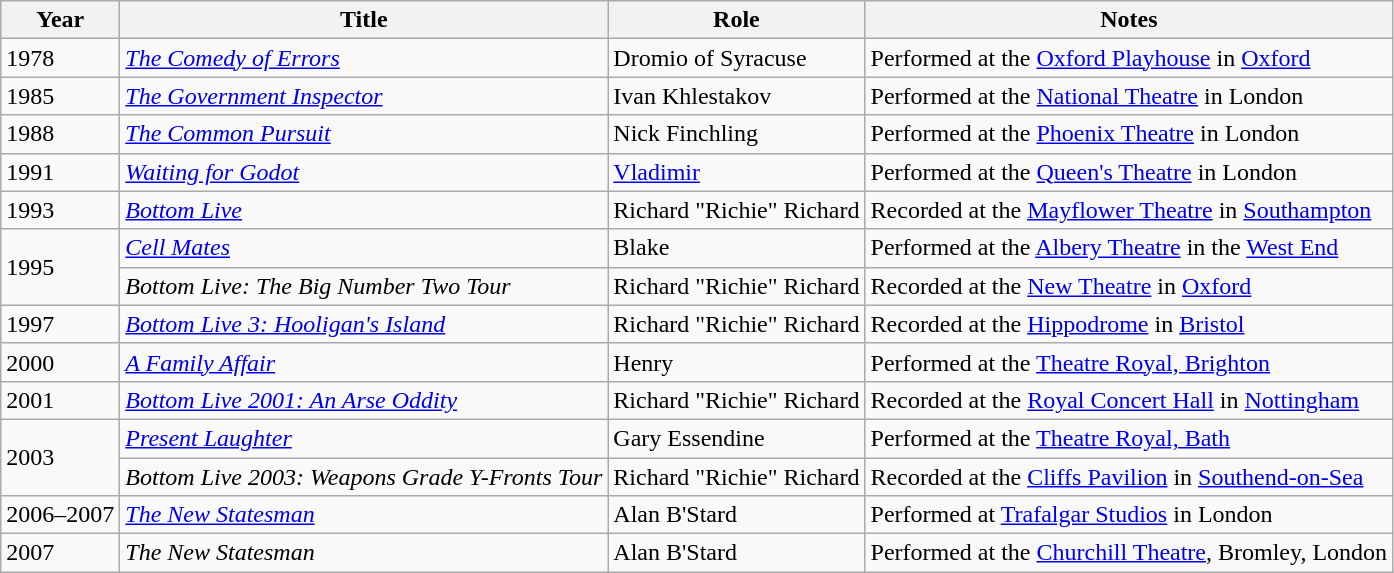<table class="wikitable sortable">
<tr>
<th>Year</th>
<th>Title</th>
<th>Role</th>
<th class="unsortable">Notes</th>
</tr>
<tr>
<td>1978</td>
<td><em><a href='#'>The Comedy of Errors</a></em></td>
<td>Dromio of Syracuse</td>
<td>Performed at the <a href='#'>Oxford Playhouse</a> in <a href='#'>Oxford</a></td>
</tr>
<tr>
<td>1985</td>
<td><em><a href='#'>The Government Inspector</a></em></td>
<td>Ivan Khlestakov</td>
<td>Performed at the <a href='#'>National Theatre</a> in London</td>
</tr>
<tr>
<td>1988</td>
<td><em><a href='#'>The Common Pursuit</a></em></td>
<td>Nick Finchling</td>
<td>Performed at the <a href='#'>Phoenix Theatre</a> in London</td>
</tr>
<tr>
<td>1991</td>
<td><em><a href='#'>Waiting for Godot</a></em></td>
<td><a href='#'>Vladimir</a></td>
<td>Performed at the <a href='#'>Queen's Theatre</a> in London</td>
</tr>
<tr>
<td>1993</td>
<td><em><a href='#'>Bottom Live</a></em></td>
<td>Richard "Richie" Richard</td>
<td>Recorded at the <a href='#'>Mayflower Theatre</a> in <a href='#'>Southampton</a></td>
</tr>
<tr>
<td rowspan=2>1995</td>
<td><em><a href='#'>Cell Mates</a></em></td>
<td>Blake</td>
<td>Performed at the <a href='#'>Albery Theatre</a> in the <a href='#'>West End</a></td>
</tr>
<tr>
<td><em>Bottom Live: The Big Number Two Tour</em></td>
<td>Richard "Richie" Richard</td>
<td>Recorded at the <a href='#'>New Theatre</a> in <a href='#'>Oxford</a></td>
</tr>
<tr>
<td>1997</td>
<td><em><a href='#'>Bottom Live 3: Hooligan's Island</a></em></td>
<td>Richard "Richie" Richard</td>
<td>Recorded at the <a href='#'>Hippodrome</a> in <a href='#'>Bristol</a></td>
</tr>
<tr>
<td>2000</td>
<td><em><a href='#'>A Family Affair</a></em></td>
<td>Henry</td>
<td>Performed at the <a href='#'>Theatre Royal, Brighton</a></td>
</tr>
<tr>
<td>2001</td>
<td><em><a href='#'>Bottom Live 2001: An Arse Oddity</a></em></td>
<td>Richard "Richie" Richard</td>
<td>Recorded at the <a href='#'>Royal Concert Hall</a> in <a href='#'>Nottingham</a></td>
</tr>
<tr>
<td rowspan=2>2003</td>
<td><em><a href='#'>Present Laughter</a></em></td>
<td>Gary Essendine</td>
<td>Performed at the <a href='#'>Theatre Royal, Bath</a></td>
</tr>
<tr>
<td><em>Bottom Live 2003: Weapons Grade Y-Fronts Tour</em></td>
<td>Richard "Richie" Richard</td>
<td>Recorded at the <a href='#'>Cliffs Pavilion</a> in <a href='#'>Southend-on-Sea</a></td>
</tr>
<tr>
<td>2006–2007</td>
<td><em><a href='#'>The New Statesman</a></em></td>
<td>Alan B'Stard</td>
<td>Performed at <a href='#'>Trafalgar Studios</a> in London</td>
</tr>
<tr>
<td>2007</td>
<td><em>The New Statesman</em></td>
<td>Alan B'Stard</td>
<td>Performed at the <a href='#'>Churchill Theatre</a>, Bromley, London</td>
</tr>
</table>
